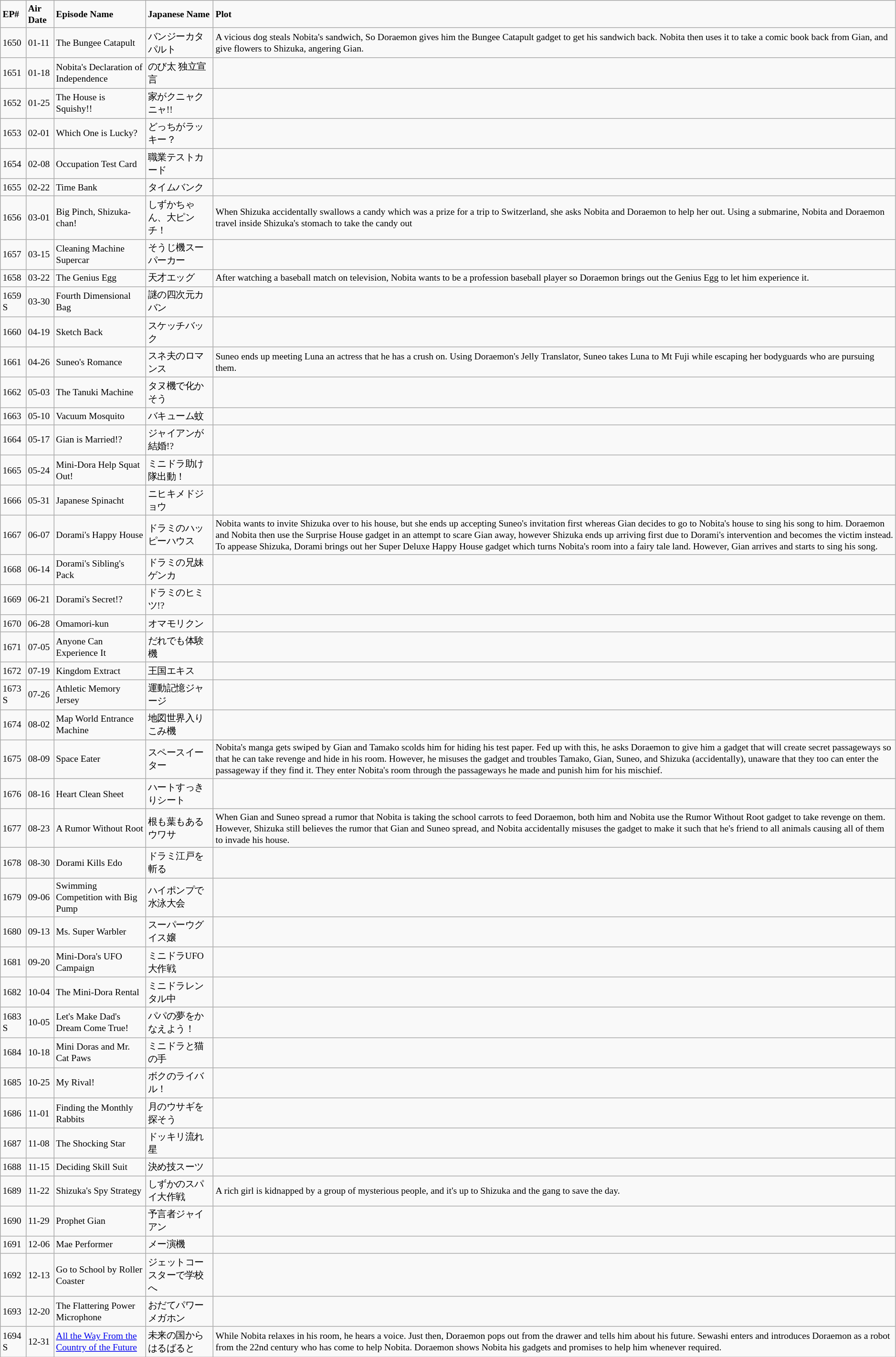<table class="wikitable" style="font-size:small;">
<tr>
<td><strong>EP#</strong></td>
<td><strong>Air Date</strong></td>
<td><strong>Episode Name</strong></td>
<td><strong>Japanese Name</strong></td>
<td><strong>Plot</strong></td>
</tr>
<tr>
<td>1650</td>
<td>01-11</td>
<td>The Bungee Catapult</td>
<td>バンジーカタパルト</td>
<td>A vicious dog steals Nobita's sandwich, So Doraemon gives him the Bungee Catapult gadget to get his sandwich back. Nobita then uses it to take a comic book back from Gian, and give flowers to Shizuka, angering Gian.</td>
</tr>
<tr>
<td>1651</td>
<td>01-18</td>
<td>Nobita's Declaration of Independence</td>
<td>のび太 独立宣言</td>
<td></td>
</tr>
<tr>
<td>1652</td>
<td>01-25</td>
<td>The House is Squishy!!</td>
<td>家がクニャクニャ!!</td>
<td></td>
</tr>
<tr>
<td>1653</td>
<td>02-01</td>
<td>Which One is Lucky?</td>
<td>どっちがラッキー？</td>
<td></td>
</tr>
<tr>
<td>1654</td>
<td>02-08</td>
<td>Occupation Test Card</td>
<td>職業テストカード</td>
<td></td>
</tr>
<tr>
<td>1655</td>
<td>02-22</td>
<td>Time Bank</td>
<td>タイムバンク</td>
<td></td>
</tr>
<tr>
<td>1656</td>
<td>03-01</td>
<td>Big Pinch, Shizuka-chan!</td>
<td>しずかちゃん、大ピンチ！</td>
<td>When Shizuka accidentally swallows a candy which was a prize for a trip to Switzerland, she asks Nobita and Doraemon to help her out. Using a submarine, Nobita and Doraemon travel inside Shizuka's stomach to take the candy out</td>
</tr>
<tr>
<td>1657</td>
<td>03-15</td>
<td>Cleaning Machine Supercar</td>
<td>そうじ機スーパーカー</td>
<td></td>
</tr>
<tr>
<td>1658</td>
<td>03-22</td>
<td>The Genius Egg</td>
<td>天才エッグ</td>
<td>After watching a baseball match on television, Nobita wants to be a profession baseball player so Doraemon brings out the Genius Egg to let him experience it.</td>
</tr>
<tr>
<td>1659 S</td>
<td>03-30</td>
<td>Fourth Dimensional Bag</td>
<td>謎の四次元カバン</td>
<td></td>
</tr>
<tr>
<td>1660</td>
<td>04-19</td>
<td>Sketch Back</td>
<td>スケッチバック</td>
<td></td>
</tr>
<tr>
<td>1661</td>
<td>04-26</td>
<td>Suneo's Romance</td>
<td>スネ夫のロマンス</td>
<td>Suneo ends up meeting Luna an actress that he has a crush on. Using Doraemon's Jelly Translator, Suneo takes Luna to Mt Fuji while escaping her bodyguards who are pursuing them.</td>
</tr>
<tr>
<td>1662</td>
<td>05-03</td>
<td>The Tanuki Machine</td>
<td>タヌ機で化かそう</td>
<td></td>
</tr>
<tr>
<td>1663</td>
<td>05-10</td>
<td>Vacuum Mosquito</td>
<td>バキューム蚊</td>
<td></td>
</tr>
<tr>
<td>1664</td>
<td>05-17</td>
<td>Gian is Married!?</td>
<td>ジャイアンが結婚!?</td>
<td></td>
</tr>
<tr>
<td>1665</td>
<td>05-24</td>
<td>Mini-Dora Help Squat Out!</td>
<td>ミニドラ助け隊出動！</td>
<td></td>
</tr>
<tr>
<td>1666</td>
<td>05-31</td>
<td>Japanese Spinacht</td>
<td>ニヒキメドジョウ</td>
<td></td>
</tr>
<tr>
<td>1667</td>
<td>06-07</td>
<td>Dorami's Happy House</td>
<td>ドラミのハッピーハウス</td>
<td>Nobita wants to invite Shizuka over to his house, but she ends up accepting Suneo's invitation first whereas Gian decides to go to Nobita's house to sing his song to him. Doraemon and Nobita then use the Surprise House gadget in an attempt to scare Gian away, however Shizuka ends up arriving first due to Dorami's intervention and becomes the victim instead. To appease Shizuka, Dorami brings out her Super Deluxe Happy House gadget which turns Nobita's room into a fairy tale land. However, Gian arrives and starts to sing his song.</td>
</tr>
<tr>
<td>1668</td>
<td>06-14</td>
<td>Dorami's Sibling's Pack</td>
<td>ドラミの兄妹ゲンカ</td>
</tr>
<tr>
<td>1669</td>
<td>06-21</td>
<td>Dorami's Secret!?</td>
<td>ドラミのヒミツ!?</td>
<td></td>
</tr>
<tr>
<td>1670</td>
<td>06-28</td>
<td>Omamori-kun</td>
<td>オマモリクン</td>
<td></td>
</tr>
<tr>
<td>1671</td>
<td>07-05</td>
<td>Anyone Can Experience It</td>
<td>だれでも体験機</td>
<td></td>
</tr>
<tr>
<td>1672</td>
<td>07-19</td>
<td>Kingdom Extract</td>
<td>王国エキス</td>
<td></td>
</tr>
<tr>
<td>1673 S</td>
<td>07-26</td>
<td>Athletic Memory Jersey</td>
<td>運動記憶ジャージ</td>
<td></td>
</tr>
<tr>
<td>1674</td>
<td>08-02</td>
<td>Map World Entrance Machine</td>
<td>地図世界入りこみ機</td>
<td></td>
</tr>
<tr>
<td>1675</td>
<td>08-09</td>
<td>Space Eater</td>
<td>スペースイーター</td>
<td>Nobita's manga gets swiped by Gian and Tamako scolds him for hiding his test paper. Fed up with this, he asks Doraemon to give him a gadget that will create secret passageways so that he can take revenge and hide in his room. However, he misuses the gadget and troubles Tamako, Gian, Suneo, and Shizuka (accidentally), unaware that they too can enter the passageway if they find it. They enter Nobita's room through the passageways he made and punish him for his mischief.</td>
</tr>
<tr>
<td>1676</td>
<td>08-16</td>
<td>Heart Clean Sheet</td>
<td>ハートすっきりシート</td>
<td></td>
</tr>
<tr>
<td>1677</td>
<td>08-23</td>
<td>A Rumor Without Root</td>
<td>根も葉もあるウワサ</td>
<td>When Gian and Suneo spread a rumor that Nobita is taking the school carrots to feed Doraemon, both him and Nobita use the Rumor Without Root gadget to take revenge on them. However, Shizuka still believes the rumor that Gian and Suneo spread, and Nobita accidentally misuses the gadget to make it such that he's friend to all animals causing all of them to invade his house.</td>
</tr>
<tr>
<td>1678</td>
<td>08-30</td>
<td>Dorami Kills Edo</td>
<td>ドラミ江戸を斬る</td>
<td></td>
</tr>
<tr>
<td>1679</td>
<td>09-06</td>
<td>Swimming Competition with Big Pump</td>
<td>ハイポンプで水泳大会</td>
<td></td>
</tr>
<tr>
<td>1680</td>
<td>09-13</td>
<td>Ms. Super Warbler</td>
<td>スーパーウグイス嬢</td>
<td></td>
</tr>
<tr>
<td>1681</td>
<td>09-20</td>
<td>Mini-Dora's UFO Campaign</td>
<td>ミニドラUFO大作戦</td>
<td></td>
</tr>
<tr>
<td>1682</td>
<td>10-04</td>
<td>The Mini-Dora Rental</td>
<td>ミニドラレンタル中</td>
<td></td>
</tr>
<tr>
<td>1683 S</td>
<td>10-05</td>
<td>Let's Make Dad's Dream Come True!</td>
<td>パパの夢をかなえよう！</td>
<td></td>
</tr>
<tr>
<td>1684</td>
<td>10-18</td>
<td>Mini Doras and Mr. Cat Paws</td>
<td>ミニドラと猫の手</td>
<td></td>
</tr>
<tr>
<td>1685</td>
<td>10-25</td>
<td>My Rival!</td>
<td>ボクのライバル！</td>
<td></td>
</tr>
<tr>
<td>1686</td>
<td>11-01</td>
<td>Finding the Monthly Rabbits</td>
<td>月のウサギを探そう</td>
<td></td>
</tr>
<tr>
<td>1687</td>
<td>11-08</td>
<td>The Shocking Star</td>
<td>ドッキリ流れ星</td>
<td></td>
</tr>
<tr>
<td>1688</td>
<td>11-15</td>
<td>Deciding Skill Suit</td>
<td>決め技スーツ</td>
<td></td>
</tr>
<tr>
<td>1689</td>
<td>11-22</td>
<td>Shizuka's Spy Strategy</td>
<td>しずかのスパイ大作戦</td>
<td>A rich girl is kidnapped by a group of mysterious people, and it's up to Shizuka and the gang to save the day.</td>
</tr>
<tr>
<td>1690</td>
<td>11-29</td>
<td>Prophet Gian</td>
<td>予言者ジャイアン</td>
<td></td>
</tr>
<tr>
<td>1691</td>
<td>12-06</td>
<td>Mae Performer</td>
<td>メー演機</td>
<td></td>
</tr>
<tr>
<td>1692</td>
<td>12-13</td>
<td>Go to School by Roller Coaster</td>
<td>ジェットコースターで学校へ</td>
<td></td>
</tr>
<tr>
<td>1693</td>
<td>12-20</td>
<td>The Flattering Power Microphone</td>
<td>おだてパワーメガホン</td>
<td></td>
</tr>
<tr>
<td>1694 S</td>
<td>12-31</td>
<td><a href='#'>All the Way From the Country of the Future</a></td>
<td>未来の国からはるばると</td>
<td>While Nobita relaxes in his room, he hears a voice. Just then, Doraemon pops out from the drawer and tells him about his future. Sewashi enters and introduces Doraemon as a robot from the 22nd century who has come to help Nobita. Doraemon shows Nobita his gadgets and promises to help him whenever required.</td>
</tr>
</table>
